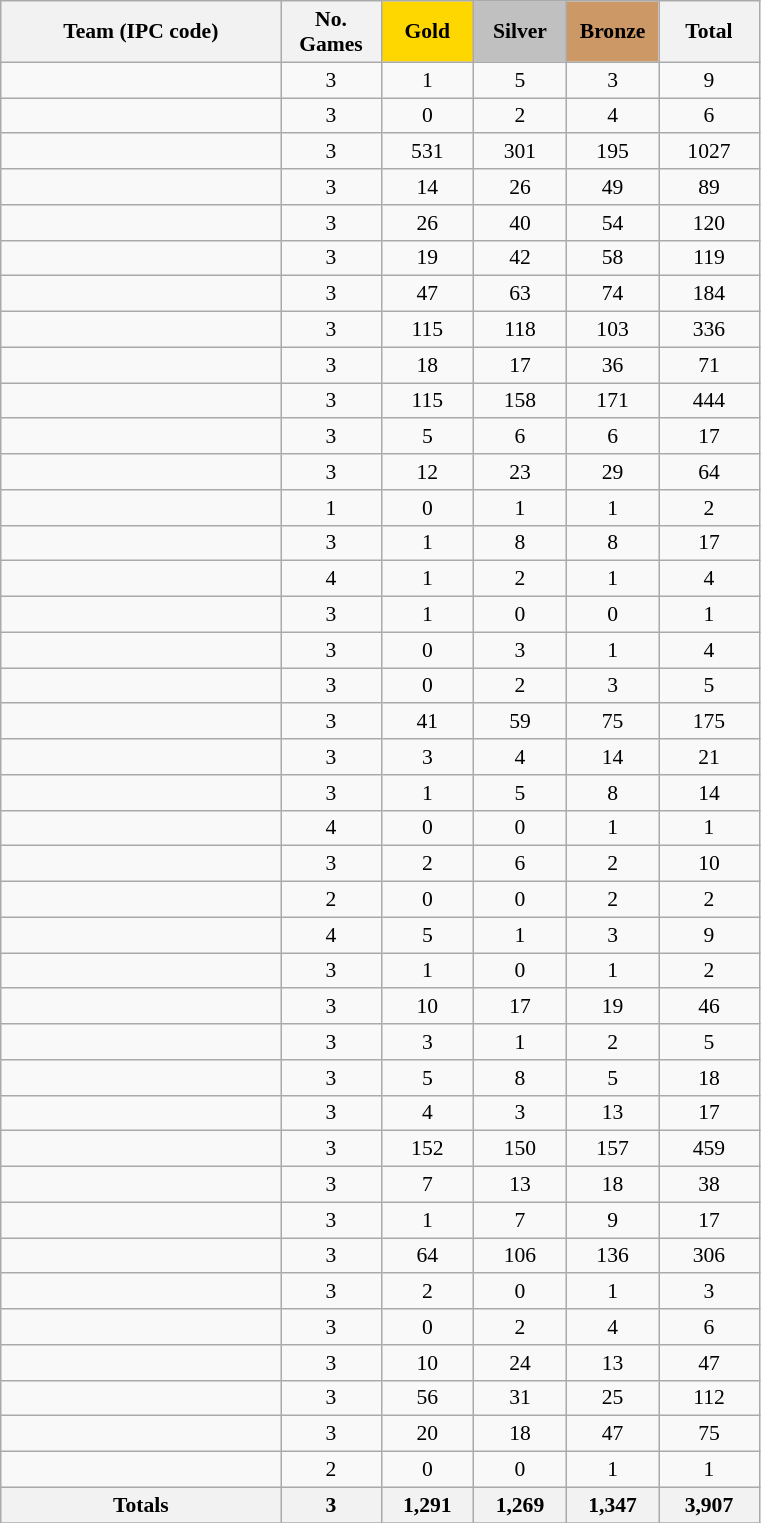<table class="wikitable sortable" style="margin-top:0em; text-align:center; font-size:90%;">
<tr>
<th Width=180>Team (IPC code)</th>
<th Width=60>No. Games</th>
<th scope="col" style="background:gold; width:55px;">Gold</th>
<th scope="col" style="background:silver; width:55px;">Silver</th>
<th scope="col" style="background:#cc9966; width:55px;">Bronze</th>
<th Width=60>Total</th>
</tr>
<tr>
<td align=left></td>
<td>3</td>
<td>1</td>
<td>5</td>
<td>3</td>
<td>9</td>
</tr>
<tr>
<td align=left></td>
<td>3</td>
<td>0</td>
<td>2</td>
<td>4</td>
<td>6</td>
</tr>
<tr>
<td align=left></td>
<td>3</td>
<td>531</td>
<td>301</td>
<td>195</td>
<td>1027</td>
</tr>
<tr>
<td align=left></td>
<td>3</td>
<td>14</td>
<td>26</td>
<td>49</td>
<td>89</td>
</tr>
<tr>
<td align=left></td>
<td>3</td>
<td>26</td>
<td>40</td>
<td>54</td>
<td>120</td>
</tr>
<tr>
<td align=left></td>
<td>3</td>
<td>19</td>
<td>42</td>
<td>58</td>
<td>119</td>
</tr>
<tr>
<td align=left></td>
<td>3</td>
<td>47</td>
<td>63</td>
<td>74</td>
<td>184</td>
</tr>
<tr>
<td align=left></td>
<td>3</td>
<td>115</td>
<td>118</td>
<td>103</td>
<td>336</td>
</tr>
<tr>
<td align=left></td>
<td>3</td>
<td>18</td>
<td>17</td>
<td>36</td>
<td>71</td>
</tr>
<tr>
<td align=left></td>
<td>3</td>
<td>115</td>
<td>158</td>
<td>171</td>
<td>444</td>
</tr>
<tr>
<td align=left></td>
<td>3</td>
<td>5</td>
<td>6</td>
<td>6</td>
<td>17</td>
</tr>
<tr>
<td align=left></td>
<td>3</td>
<td>12</td>
<td>23</td>
<td>29</td>
<td>64</td>
</tr>
<tr>
<td align=left></td>
<td>1</td>
<td>0</td>
<td>1</td>
<td>1</td>
<td>2</td>
</tr>
<tr>
<td align=left></td>
<td>3</td>
<td>1</td>
<td>8</td>
<td>8</td>
<td>17</td>
</tr>
<tr>
<td align=left></td>
<td>4</td>
<td>1</td>
<td>2</td>
<td>1</td>
<td>4</td>
</tr>
<tr>
<td align=left></td>
<td>3</td>
<td>1</td>
<td>0</td>
<td>0</td>
<td>1</td>
</tr>
<tr>
<td align=left></td>
<td>3</td>
<td>0</td>
<td>3</td>
<td>1</td>
<td>4</td>
</tr>
<tr>
<td align=left></td>
<td>3</td>
<td>0</td>
<td>2</td>
<td>3</td>
<td>5</td>
</tr>
<tr>
<td align=left></td>
<td>3</td>
<td>41</td>
<td>59</td>
<td>75</td>
<td>175</td>
</tr>
<tr>
<td align=left></td>
<td>3</td>
<td>3</td>
<td>4</td>
<td>14</td>
<td>21</td>
</tr>
<tr>
<td align=left></td>
<td>3</td>
<td>1</td>
<td>5</td>
<td>8</td>
<td>14</td>
</tr>
<tr>
<td align=left></td>
<td>4</td>
<td>0</td>
<td>0</td>
<td>1</td>
<td>1</td>
</tr>
<tr>
<td align=left></td>
<td>3</td>
<td>2</td>
<td>6</td>
<td>2</td>
<td>10</td>
</tr>
<tr>
<td align=left></td>
<td>2</td>
<td>0</td>
<td>0</td>
<td>2</td>
<td>2</td>
</tr>
<tr>
<td align=left></td>
<td>4</td>
<td>5</td>
<td>1</td>
<td>3</td>
<td>9</td>
</tr>
<tr>
<td align=left></td>
<td>3</td>
<td>1</td>
<td>0</td>
<td>1</td>
<td>2</td>
</tr>
<tr>
<td align=left></td>
<td>3</td>
<td>10</td>
<td>17</td>
<td>19</td>
<td>46</td>
</tr>
<tr>
<td align=left></td>
<td>3</td>
<td>3</td>
<td>1</td>
<td>2</td>
<td>5</td>
</tr>
<tr>
<td align=left></td>
<td>3</td>
<td>5</td>
<td>8</td>
<td>5</td>
<td>18</td>
</tr>
<tr>
<td align=left></td>
<td>3</td>
<td>4</td>
<td>3</td>
<td>13</td>
<td>17</td>
</tr>
<tr>
<td align=left></td>
<td>3</td>
<td>152</td>
<td>150</td>
<td>157</td>
<td>459</td>
</tr>
<tr>
<td align=left></td>
<td>3</td>
<td>7</td>
<td>13</td>
<td>18</td>
<td>38</td>
</tr>
<tr>
<td align=left></td>
<td>3</td>
<td>1</td>
<td>7</td>
<td>9</td>
<td>17</td>
</tr>
<tr>
<td align=left></td>
<td>3</td>
<td>64</td>
<td>106</td>
<td>136</td>
<td>306</td>
</tr>
<tr>
<td align=left></td>
<td>3</td>
<td>2</td>
<td>0</td>
<td>1</td>
<td>3</td>
</tr>
<tr>
<td align=left></td>
<td>3</td>
<td>0</td>
<td>2</td>
<td>4</td>
<td>6</td>
</tr>
<tr>
<td align=left></td>
<td>3</td>
<td>10</td>
<td>24</td>
<td>13</td>
<td>47</td>
</tr>
<tr>
<td align=left></td>
<td>3</td>
<td>56</td>
<td>31</td>
<td>25</td>
<td>112</td>
</tr>
<tr>
<td align=left></td>
<td>3</td>
<td>20</td>
<td>18</td>
<td>47</td>
<td>75</td>
</tr>
<tr>
<td align=left></td>
<td>2</td>
<td>0</td>
<td>0</td>
<td>1</td>
<td>1</td>
</tr>
<tr class="sortbottom">
<th>Totals</th>
<th>3</th>
<th>1,291</th>
<th>1,269</th>
<th>1,347</th>
<th>3,907</th>
</tr>
<tr class="sortbottom">
</tr>
</table>
